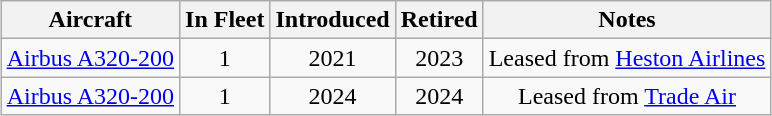<table class="wikitable" style="margin:0.5em auto; text-align:center">
<tr>
<th>Aircraft</th>
<th>In Fleet</th>
<th>Introduced</th>
<th>Retired</th>
<th>Notes</th>
</tr>
<tr>
<td><a href='#'>Airbus A320-200</a></td>
<td>1</td>
<td>2021</td>
<td>2023</td>
<td>Leased from <a href='#'>Heston Airlines</a></td>
</tr>
<tr>
<td><a href='#'>Airbus A320-200</a></td>
<td>1</td>
<td>2024</td>
<td>2024</td>
<td>Leased from <a href='#'>Trade Air</a></td>
</tr>
</table>
